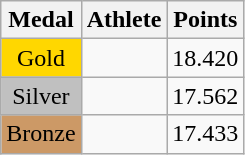<table class="wikitable">
<tr>
<th>Medal</th>
<th>Athlete</th>
<th>Points</th>
</tr>
<tr>
<td style="text-align:center;background-color:gold;">Gold</td>
<td></td>
<td>18.420</td>
</tr>
<tr>
<td style="text-align:center;background-color:silver;">Silver</td>
<td></td>
<td>17.562</td>
</tr>
<tr>
<td style="text-align:center;background-color:#CC9966;">Bronze</td>
<td></td>
<td>17.433</td>
</tr>
</table>
